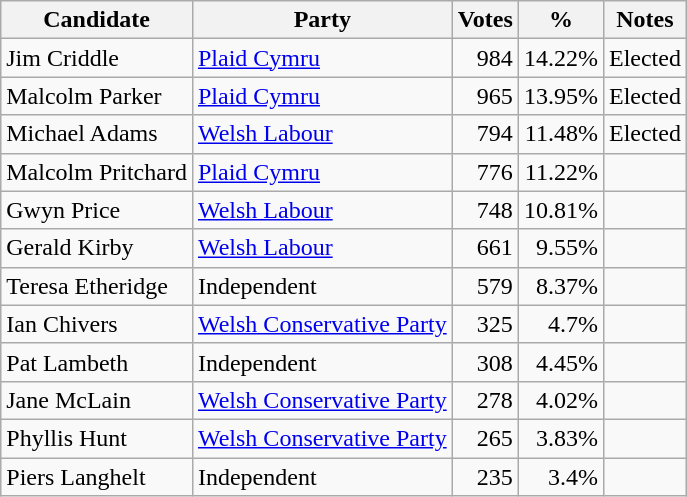<table class=wikitable style=text-align:right>
<tr>
<th>Candidate</th>
<th>Party</th>
<th>Votes</th>
<th>%</th>
<th>Notes</th>
</tr>
<tr>
<td align=left>Jim Criddle</td>
<td align=left><a href='#'>Plaid Cymru</a></td>
<td>984</td>
<td>14.22%</td>
<td align=left>Elected</td>
</tr>
<tr>
<td align=left>Malcolm Parker</td>
<td align=left><a href='#'>Plaid Cymru</a></td>
<td>965</td>
<td>13.95%</td>
<td align=left>Elected</td>
</tr>
<tr>
<td align=left>Michael Adams</td>
<td align=left><a href='#'>Welsh Labour</a></td>
<td>794</td>
<td>11.48%</td>
<td align=left>Elected</td>
</tr>
<tr>
<td align=left>Malcolm Pritchard</td>
<td align=left><a href='#'>Plaid Cymru</a></td>
<td>776</td>
<td>11.22%</td>
<td></td>
</tr>
<tr>
<td align=left>Gwyn Price</td>
<td align=left><a href='#'>Welsh Labour</a></td>
<td>748</td>
<td>10.81%</td>
<td></td>
</tr>
<tr>
<td align=left>Gerald Kirby</td>
<td align=left><a href='#'>Welsh Labour</a></td>
<td>661</td>
<td>9.55%</td>
<td></td>
</tr>
<tr>
<td align=left>Teresa Etheridge</td>
<td align=left>Independent</td>
<td>579</td>
<td>8.37%</td>
<td></td>
</tr>
<tr>
<td align=left>Ian Chivers</td>
<td align=left><a href='#'>Welsh Conservative Party</a></td>
<td>325</td>
<td>4.7%</td>
<td></td>
</tr>
<tr>
<td align=left>Pat Lambeth</td>
<td align=left>Independent</td>
<td>308</td>
<td>4.45%</td>
<td></td>
</tr>
<tr>
<td align=left>Jane McLain</td>
<td align=left><a href='#'>Welsh Conservative Party</a></td>
<td>278</td>
<td>4.02%</td>
<td></td>
</tr>
<tr>
<td align=left>Phyllis Hunt</td>
<td align=left><a href='#'>Welsh Conservative Party</a></td>
<td>265</td>
<td>3.83%</td>
<td></td>
</tr>
<tr>
<td align=left>Piers Langhelt</td>
<td align=left>Independent</td>
<td>235</td>
<td>3.4%</td>
<td></td>
</tr>
</table>
